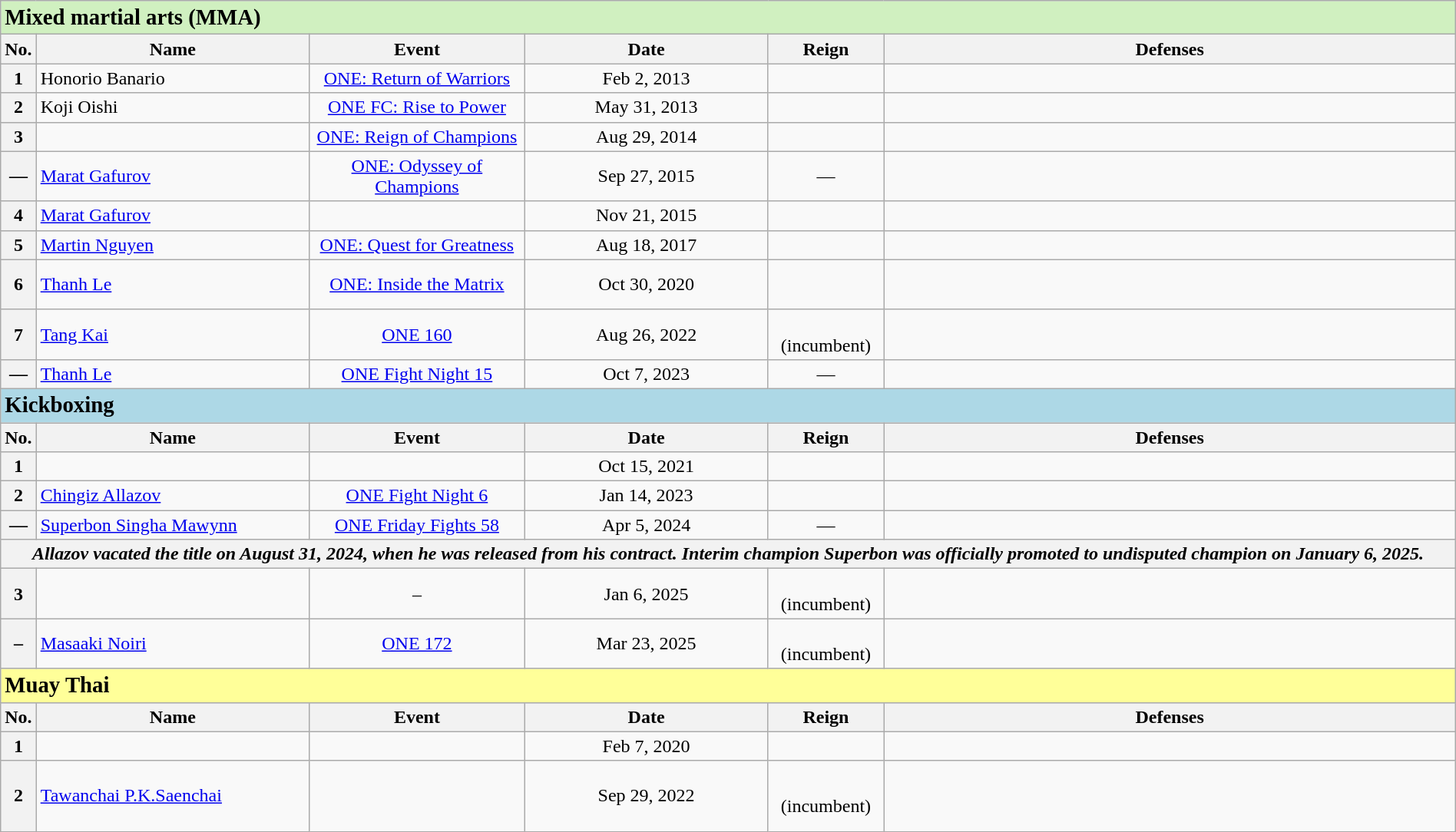<table class="wikitable" width=100%>
<tr>
<td align=left colspan="6" bgcolor="#D0F0C0"><big><strong>Mixed martial arts (MMA)</strong></big></td>
</tr>
<tr>
<th width=1%>No.</th>
<th width=19%>Name</th>
<th width=15%>Event</th>
<th width=17%>Date</th>
<th width=8%>Reign</th>
<th width=40%>Defenses</th>
</tr>
<tr>
<th>1</th>
<td> Honorio Banario<br></td>
<td align=center><a href='#'>ONE: Return of Warriors</a><br></td>
<td align=center>Feb 2, 2013</td>
<td align=center></td>
<td></td>
</tr>
<tr>
<th>2</th>
<td> Koji Oishi</td>
<td align=center><a href='#'>ONE FC: Rise to Power</a><br></td>
<td align=center>May 31, 2013</td>
<td align=center></td>
<td><br></td>
</tr>
<tr>
<th>3</th>
<td></td>
<td align=center><a href='#'>ONE: Reign of Champions</a><br></td>
<td align=center>Aug 29, 2014</td>
<td align=center></td>
<td></td>
</tr>
<tr>
<th>—</th>
<td> <a href='#'>Marat Gafurov</a><br></td>
<td align=center><a href='#'>ONE: Odyssey of Champions</a><br></td>
<td align=center>Sep 27, 2015</td>
<td align=center>—</td>
<td></td>
</tr>
<tr>
<th>4</th>
<td> <a href='#'>Marat Gafurov</a></td>
<td align=center><br></td>
<td align=center>Nov 21, 2015</td>
<td align=center></td>
<td><br></td>
</tr>
<tr>
<th>5</th>
<td> <a href='#'>Martin Nguyen</a></td>
<td align=center><a href='#'>ONE: Quest for Greatness</a><br></td>
<td align=center>Aug 18, 2017</td>
<td align=center></td>
<td><br></td>
</tr>
<tr>
<th>6</th>
<td> <a href='#'>Thanh Le</a></td>
<td align=center><a href='#'>ONE: Inside the Matrix</a><br></td>
<td align=center>Oct 30, 2020</td>
<td align=center></td>
<td><br><br></td>
</tr>
<tr>
<th>7</th>
<td> <a href='#'>Tang Kai</a></td>
<td align=center><a href='#'>ONE 160</a><br></td>
<td align=center>Aug 26, 2022</td>
<td align=center><br>(incumbent)<br></td>
<td><br><br></td>
</tr>
<tr>
<th>—</th>
<td> <a href='#'>Thanh Le</a><br></td>
<td align=center><a href='#'>ONE Fight Night 15</a><br></td>
<td align=center>Oct 7, 2023</td>
<td align=center>—</td>
<td></td>
</tr>
<tr>
<td align=left colspan="6" bgcolor="#ADD8E6"><big><strong>Kickboxing</strong></big></td>
</tr>
<tr>
<th width=1%>No.</th>
<th width=19%>Name</th>
<th width=15%>Event</th>
<th width=17%>Date</th>
<th width=8%>Reign</th>
<th width=40%>Defenses</th>
</tr>
<tr>
<th>1</th>
<td><br></td>
<td align=center><br></td>
<td align=center>Oct 15, 2021</td>
<td align=center></td>
<td></td>
</tr>
<tr>
<th>2</th>
<td> <a href='#'>Chingiz Allazov</a></td>
<td align=center><a href='#'>ONE Fight Night 6</a><br></td>
<td align=center>Jan 14, 2023</td>
<td align=center></td>
<td><br></td>
</tr>
<tr>
<th>—</th>
<td> <a href='#'>Superbon Singha Mawynn</a><br></td>
<td align=center><a href='#'>ONE Friday Fights 58</a><br></td>
<td align=center>Apr 5, 2024</td>
<td align=center>—</td>
<td></td>
</tr>
<tr>
<th colspan=6 align=center><em>Allazov vacated the title on August 31, 2024, when he was released from his contract. Interim champion Superbon was officially promoted to undisputed champion on January 6, 2025.</em></th>
</tr>
<tr>
<th>3</th>
<td><br></td>
<td align=center>–</td>
<td align=center>Jan 6, 2025</td>
<td align=center><br>(incumbent)<br></td>
<td></td>
</tr>
<tr>
<th>–</th>
<td> <a href='#'>Masaaki Noiri</a><br> </td>
<td align=center><a href='#'>ONE 172</a><br></td>
<td align=center>Mar 23, 2025</td>
<td align=center><br>(incumbent)<br></td>
<td></td>
</tr>
<tr>
<td align=left colspan="6" bgcolor="#FFFF99"><big><strong>Muay Thai</strong></big></td>
</tr>
<tr>
<th width=1%>No.</th>
<th width=19%>Name</th>
<th width=15%>Event</th>
<th width=17%>Date</th>
<th width=8%>Reign</th>
<th width=40%>Defenses</th>
</tr>
<tr>
<th>1</th>
<td><br></td>
<td align=center><br></td>
<td align=center>Feb 7, 2020</td>
<td align=center></td>
<td><br></td>
</tr>
<tr>
<th>2</th>
<td> <a href='#'>Tawanchai P.K.Saenchai</a></td>
<td align=center><br></td>
<td align=center>Sep 29, 2022</td>
<td align=center><br>(incumbent)<br></td>
<td><br><br>
<br>
</td>
</tr>
</table>
